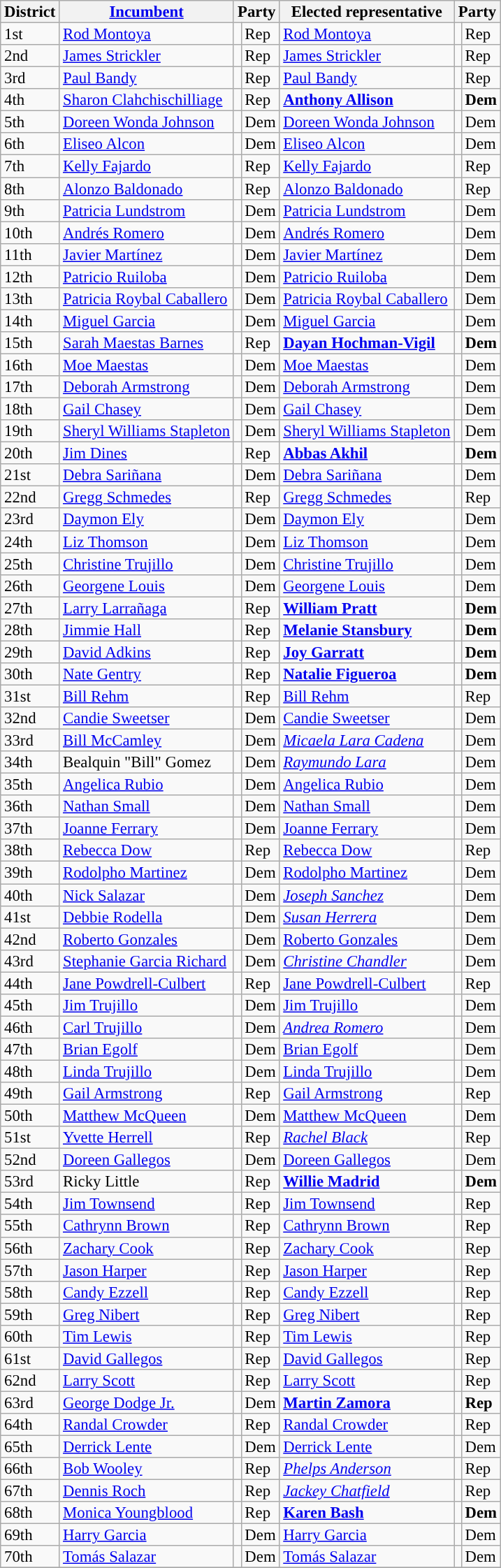<table class=wikitable style="font-size:95%;line-height:14px;">
<tr>
<th>District</th>
<th><a href='#'>Incumbent</a></th>
<th colspan=2>Party</th>
<th>Elected representative</th>
<th colspan=2>Party</th>
</tr>
<tr>
<td>1st</td>
<td><a href='#'>Rod Montoya</a></td>
<td style="background:"></td>
<td>Rep</td>
<td><a href='#'>Rod Montoya</a></td>
<td style="background:"></td>
<td>Rep</td>
</tr>
<tr>
<td>2nd</td>
<td><a href='#'>James Strickler</a></td>
<td style="background:"></td>
<td>Rep</td>
<td><a href='#'>James Strickler</a></td>
<td style="background:"></td>
<td>Rep</td>
</tr>
<tr>
<td>3rd</td>
<td><a href='#'>Paul Bandy</a></td>
<td style="background:"></td>
<td>Rep</td>
<td><a href='#'>Paul Bandy</a></td>
<td style="background:"></td>
<td>Rep</td>
</tr>
<tr>
<td>4th</td>
<td><a href='#'>Sharon Clahchischilliage</a></td>
<td style="background:"></td>
<td>Rep</td>
<td><strong><a href='#'>Anthony Allison</a></strong></td>
<td style="background:"></td>
<td><strong>Dem</strong></td>
</tr>
<tr>
<td>5th</td>
<td><a href='#'>Doreen Wonda Johnson</a></td>
<td style="background:"></td>
<td>Dem</td>
<td><a href='#'>Doreen Wonda Johnson</a></td>
<td style="background:"></td>
<td>Dem</td>
</tr>
<tr>
<td>6th</td>
<td><a href='#'>Eliseo Alcon</a></td>
<td style="background:"></td>
<td>Dem</td>
<td><a href='#'>Eliseo Alcon</a></td>
<td style="background:"></td>
<td>Dem</td>
</tr>
<tr>
<td>7th</td>
<td><a href='#'>Kelly Fajardo</a></td>
<td style="background:"></td>
<td>Rep</td>
<td><a href='#'>Kelly Fajardo</a></td>
<td style="background:"></td>
<td>Rep</td>
</tr>
<tr>
<td>8th</td>
<td><a href='#'>Alonzo Baldonado</a></td>
<td style="background:"></td>
<td>Rep</td>
<td><a href='#'>Alonzo Baldonado</a></td>
<td style="background:"></td>
<td>Rep</td>
</tr>
<tr>
<td>9th</td>
<td><a href='#'>Patricia Lundstrom</a></td>
<td style="background:"></td>
<td>Dem</td>
<td><a href='#'>Patricia Lundstrom</a></td>
<td style="background:"></td>
<td>Dem</td>
</tr>
<tr>
<td>10th</td>
<td><a href='#'>Andrés Romero</a></td>
<td style="background:"></td>
<td>Dem</td>
<td><a href='#'>Andrés Romero</a></td>
<td style="background:"></td>
<td>Dem</td>
</tr>
<tr>
<td>11th</td>
<td><a href='#'>Javier Martínez</a></td>
<td style="background:"></td>
<td>Dem</td>
<td><a href='#'>Javier Martínez</a></td>
<td style="background:"></td>
<td>Dem</td>
</tr>
<tr>
<td>12th</td>
<td><a href='#'>Patricio Ruiloba</a></td>
<td style="background:"></td>
<td>Dem</td>
<td><a href='#'>Patricio Ruiloba</a></td>
<td style="background:"></td>
<td>Dem</td>
</tr>
<tr>
<td>13th</td>
<td><a href='#'>Patricia Roybal Caballero</a></td>
<td style="background:"></td>
<td>Dem</td>
<td><a href='#'>Patricia Roybal Caballero</a></td>
<td style="background:"></td>
<td>Dem</td>
</tr>
<tr>
<td>14th</td>
<td><a href='#'>Miguel Garcia</a></td>
<td style="background:"></td>
<td>Dem</td>
<td><a href='#'>Miguel Garcia</a></td>
<td style="background:"></td>
<td>Dem</td>
</tr>
<tr>
<td>15th</td>
<td><a href='#'>Sarah Maestas Barnes</a></td>
<td style="background:"></td>
<td>Rep</td>
<td><strong><a href='#'>Dayan Hochman-Vigil</a></strong></td>
<td style="background:"></td>
<td><strong>Dem</strong></td>
</tr>
<tr>
<td>16th</td>
<td><a href='#'>Moe Maestas</a></td>
<td style="background:"></td>
<td>Dem</td>
<td><a href='#'>Moe Maestas</a></td>
<td style="background:"></td>
<td>Dem</td>
</tr>
<tr>
<td>17th</td>
<td><a href='#'>Deborah Armstrong</a></td>
<td style="background:"></td>
<td>Dem</td>
<td><a href='#'>Deborah Armstrong</a></td>
<td style="background:"></td>
<td>Dem</td>
</tr>
<tr>
<td>18th</td>
<td><a href='#'>Gail Chasey</a></td>
<td style="background:"></td>
<td>Dem</td>
<td><a href='#'>Gail Chasey</a></td>
<td style="background:"></td>
<td>Dem</td>
</tr>
<tr>
<td>19th</td>
<td><a href='#'>Sheryl Williams Stapleton</a></td>
<td style="background:"></td>
<td>Dem</td>
<td><a href='#'>Sheryl Williams Stapleton</a></td>
<td style="background:"></td>
<td>Dem</td>
</tr>
<tr>
<td>20th</td>
<td><a href='#'>Jim Dines</a></td>
<td style="background:"></td>
<td>Rep</td>
<td><strong><a href='#'>Abbas Akhil</a></strong></td>
<td style="background:"></td>
<td><strong>Dem</strong></td>
</tr>
<tr>
<td>21st</td>
<td><a href='#'>Debra Sariñana</a></td>
<td style="background:"></td>
<td>Dem</td>
<td><a href='#'>Debra Sariñana</a></td>
<td style="background:"></td>
<td>Dem</td>
</tr>
<tr>
<td>22nd</td>
<td><a href='#'>Gregg Schmedes</a></td>
<td style="background:"></td>
<td>Rep</td>
<td><a href='#'>Gregg Schmedes</a></td>
<td style="background:"></td>
<td>Rep</td>
</tr>
<tr>
<td>23rd</td>
<td><a href='#'>Daymon Ely</a></td>
<td style="background:"></td>
<td>Dem</td>
<td><a href='#'>Daymon Ely</a></td>
<td style="background:"></td>
<td>Dem</td>
</tr>
<tr>
<td>24th</td>
<td><a href='#'>Liz Thomson</a></td>
<td style="background:"></td>
<td>Dem</td>
<td><a href='#'>Liz Thomson</a></td>
<td style="background:"></td>
<td>Dem</td>
</tr>
<tr>
<td>25th</td>
<td><a href='#'>Christine Trujillo</a></td>
<td style="background:"></td>
<td>Dem</td>
<td><a href='#'>Christine Trujillo</a></td>
<td style="background:"></td>
<td>Dem</td>
</tr>
<tr>
<td>26th</td>
<td><a href='#'>Georgene Louis</a></td>
<td style="background:"></td>
<td>Dem</td>
<td><a href='#'>Georgene Louis</a></td>
<td style="background:"></td>
<td>Dem</td>
</tr>
<tr>
<td>27th</td>
<td><a href='#'>Larry Larrañaga</a></td>
<td style="background:"></td>
<td>Rep</td>
<td><strong><a href='#'>William Pratt</a></strong></td>
<td style="background:"></td>
<td><strong>Dem</strong></td>
</tr>
<tr>
<td>28th</td>
<td><a href='#'>Jimmie Hall</a></td>
<td style="background:"></td>
<td>Rep</td>
<td><strong><a href='#'>Melanie Stansbury</a></strong></td>
<td style="background:"></td>
<td><strong>Dem</strong></td>
</tr>
<tr>
<td>29th</td>
<td><a href='#'>David Adkins</a></td>
<td style="background:"></td>
<td>Rep</td>
<td><strong><a href='#'>Joy Garratt</a></strong></td>
<td style="background:"></td>
<td><strong>Dem</strong></td>
</tr>
<tr>
<td>30th</td>
<td><a href='#'>Nate Gentry</a></td>
<td style="background:"></td>
<td>Rep</td>
<td><strong><a href='#'>Natalie Figueroa</a></strong></td>
<td style="background:"></td>
<td><strong>Dem</strong></td>
</tr>
<tr>
<td>31st</td>
<td><a href='#'>Bill Rehm</a></td>
<td style="background:"></td>
<td>Rep</td>
<td><a href='#'>Bill Rehm</a></td>
<td style="background:"></td>
<td>Rep</td>
</tr>
<tr>
<td>32nd</td>
<td><a href='#'>Candie Sweetser</a></td>
<td style="background:"></td>
<td>Dem</td>
<td><a href='#'>Candie Sweetser</a></td>
<td style="background:"></td>
<td>Dem</td>
</tr>
<tr>
<td>33rd</td>
<td><a href='#'>Bill McCamley</a></td>
<td style="background:"></td>
<td>Dem</td>
<td><em><a href='#'>Micaela Lara Cadena</a></em></td>
<td style="background:"></td>
<td>Dem</td>
</tr>
<tr>
<td>34th</td>
<td>Bealquin "Bill" Gomez</td>
<td style="background:"></td>
<td>Dem</td>
<td><em><a href='#'>Raymundo Lara</a></em></td>
<td style="background:"></td>
<td>Dem</td>
</tr>
<tr>
<td>35th</td>
<td><a href='#'>Angelica Rubio</a></td>
<td style="background:"></td>
<td>Dem</td>
<td><a href='#'>Angelica Rubio</a></td>
<td style="background:"></td>
<td>Dem</td>
</tr>
<tr>
<td>36th</td>
<td><a href='#'>Nathan Small</a></td>
<td style="background:"></td>
<td>Dem</td>
<td><a href='#'>Nathan Small</a></td>
<td style="background:"></td>
<td>Dem</td>
</tr>
<tr>
<td>37th</td>
<td><a href='#'>Joanne Ferrary</a></td>
<td style="background:"></td>
<td>Dem</td>
<td><a href='#'>Joanne Ferrary</a></td>
<td style="background:"></td>
<td>Dem</td>
</tr>
<tr>
<td>38th</td>
<td><a href='#'>Rebecca Dow</a></td>
<td style="background:"></td>
<td>Rep</td>
<td><a href='#'>Rebecca Dow</a></td>
<td style="background:"></td>
<td>Rep</td>
</tr>
<tr>
<td>39th</td>
<td><a href='#'>Rodolpho Martinez</a></td>
<td style="background:"></td>
<td>Dem</td>
<td><a href='#'>Rodolpho Martinez</a></td>
<td style="background:"></td>
<td>Dem</td>
</tr>
<tr>
<td>40th</td>
<td><a href='#'>Nick Salazar</a></td>
<td style="background:"></td>
<td>Dem</td>
<td><em><a href='#'>Joseph Sanchez</a></em></td>
<td style="background:"></td>
<td>Dem</td>
</tr>
<tr>
<td>41st</td>
<td><a href='#'>Debbie Rodella</a></td>
<td style="background:"></td>
<td>Dem</td>
<td><em><a href='#'>Susan Herrera</a></em></td>
<td style="background:"></td>
<td>Dem</td>
</tr>
<tr>
<td>42nd</td>
<td><a href='#'>Roberto Gonzales</a></td>
<td style="background:"></td>
<td>Dem</td>
<td><a href='#'>Roberto Gonzales</a></td>
<td style="background:"></td>
<td>Dem</td>
</tr>
<tr>
<td>43rd</td>
<td><a href='#'>Stephanie Garcia Richard</a></td>
<td style="background:"></td>
<td>Dem</td>
<td><em><a href='#'>Christine Chandler</a></em></td>
<td style="background:"></td>
<td>Dem</td>
</tr>
<tr>
<td>44th</td>
<td><a href='#'>Jane Powdrell-Culbert</a></td>
<td style="background:"></td>
<td>Rep</td>
<td><a href='#'>Jane Powdrell-Culbert</a></td>
<td style="background:"></td>
<td>Rep</td>
</tr>
<tr>
<td>45th</td>
<td><a href='#'>Jim Trujillo</a></td>
<td style="background:"></td>
<td>Dem</td>
<td><a href='#'>Jim Trujillo</a></td>
<td style="background:"></td>
<td>Dem</td>
</tr>
<tr>
<td>46th</td>
<td><a href='#'>Carl Trujillo</a></td>
<td style="background:"></td>
<td>Dem</td>
<td><em><a href='#'>Andrea Romero</a></em></td>
<td style="background:"></td>
<td>Dem</td>
</tr>
<tr>
<td>47th</td>
<td><a href='#'>Brian Egolf</a></td>
<td style="background:"></td>
<td>Dem</td>
<td><a href='#'>Brian Egolf</a></td>
<td style="background:"></td>
<td>Dem</td>
</tr>
<tr>
<td>48th</td>
<td><a href='#'>Linda Trujillo</a></td>
<td style="background:"></td>
<td>Dem</td>
<td><a href='#'>Linda Trujillo</a></td>
<td style="background:"></td>
<td>Dem</td>
</tr>
<tr>
<td>49th</td>
<td><a href='#'>Gail Armstrong</a></td>
<td style="background:"></td>
<td>Rep</td>
<td><a href='#'>Gail Armstrong</a></td>
<td style="background:"></td>
<td>Rep</td>
</tr>
<tr>
<td>50th</td>
<td><a href='#'>Matthew McQueen</a></td>
<td style="background:"></td>
<td>Dem</td>
<td><a href='#'>Matthew McQueen</a></td>
<td style="background:"></td>
<td>Dem</td>
</tr>
<tr>
<td>51st</td>
<td><a href='#'>Yvette Herrell</a></td>
<td style="background:"></td>
<td>Rep</td>
<td><em><a href='#'>Rachel Black</a></em></td>
<td style="background:"></td>
<td>Rep</td>
</tr>
<tr>
<td>52nd</td>
<td><a href='#'>Doreen Gallegos</a></td>
<td style="background:"></td>
<td>Dem</td>
<td><a href='#'>Doreen Gallegos</a></td>
<td style="background:"></td>
<td>Dem</td>
</tr>
<tr>
<td>53rd</td>
<td>Ricky Little</td>
<td style="background:"></td>
<td>Rep</td>
<td><strong><a href='#'>Willie Madrid</a></strong></td>
<td style="background:"></td>
<td><strong>Dem</strong></td>
</tr>
<tr>
<td>54th</td>
<td><a href='#'>Jim Townsend</a></td>
<td style="background:"></td>
<td>Rep</td>
<td><a href='#'>Jim Townsend</a></td>
<td style="background:"></td>
<td>Rep</td>
</tr>
<tr>
<td>55th</td>
<td><a href='#'>Cathrynn Brown</a></td>
<td style="background:"></td>
<td>Rep</td>
<td><a href='#'>Cathrynn Brown</a></td>
<td style="background:"></td>
<td>Rep</td>
</tr>
<tr>
<td>56th</td>
<td><a href='#'>Zachary Cook</a></td>
<td style="background:"></td>
<td>Rep</td>
<td><a href='#'>Zachary Cook</a></td>
<td style="background:"></td>
<td>Rep</td>
</tr>
<tr>
<td>57th</td>
<td><a href='#'>Jason Harper</a></td>
<td style="background:"></td>
<td>Rep</td>
<td><a href='#'>Jason Harper</a></td>
<td style="background:"></td>
<td>Rep</td>
</tr>
<tr>
<td>58th</td>
<td><a href='#'>Candy Ezzell</a></td>
<td style="background:"></td>
<td>Rep</td>
<td><a href='#'>Candy Ezzell</a></td>
<td style="background:"></td>
<td>Rep</td>
</tr>
<tr>
<td>59th</td>
<td><a href='#'>Greg Nibert</a></td>
<td style="background:"></td>
<td>Rep</td>
<td><a href='#'>Greg Nibert</a></td>
<td style="background:"></td>
<td>Rep</td>
</tr>
<tr>
<td>60th</td>
<td><a href='#'>Tim Lewis</a></td>
<td style="background:"></td>
<td>Rep</td>
<td><a href='#'>Tim Lewis</a></td>
<td style="background:"></td>
<td>Rep</td>
</tr>
<tr>
<td>61st</td>
<td><a href='#'>David Gallegos</a></td>
<td style="background:"></td>
<td>Rep</td>
<td><a href='#'>David Gallegos</a></td>
<td style="background:"></td>
<td>Rep</td>
</tr>
<tr>
<td>62nd</td>
<td><a href='#'>Larry Scott</a></td>
<td style="background:"></td>
<td>Rep</td>
<td><a href='#'>Larry Scott</a></td>
<td style="background:"></td>
<td>Rep</td>
</tr>
<tr>
<td>63rd</td>
<td><a href='#'>George Dodge Jr.</a></td>
<td style="background:"></td>
<td>Dem</td>
<td><strong><a href='#'>Martin Zamora</a></strong></td>
<td style="background:"></td>
<td><strong>Rep</strong></td>
</tr>
<tr>
<td>64th</td>
<td><a href='#'>Randal Crowder</a></td>
<td style="background:"></td>
<td>Rep</td>
<td><a href='#'>Randal Crowder</a></td>
<td style="background:"></td>
<td>Rep</td>
</tr>
<tr>
<td>65th</td>
<td><a href='#'>Derrick Lente</a></td>
<td style="background:"></td>
<td>Dem</td>
<td><a href='#'>Derrick Lente</a></td>
<td style="background:"></td>
<td>Dem</td>
</tr>
<tr>
<td>66th</td>
<td><a href='#'>Bob Wooley</a></td>
<td style="background:"></td>
<td>Rep</td>
<td><em><a href='#'>Phelps Anderson</a></em></td>
<td style="background:"></td>
<td>Rep</td>
</tr>
<tr>
<td>67th</td>
<td><a href='#'>Dennis Roch</a></td>
<td style="background:"></td>
<td>Rep</td>
<td><em><a href='#'>Jackey Chatfield</a></em></td>
<td style="background:"></td>
<td>Rep</td>
</tr>
<tr>
<td>68th</td>
<td><a href='#'>Monica Youngblood</a></td>
<td style="background:"></td>
<td>Rep</td>
<td><strong><a href='#'>Karen Bash</a></strong></td>
<td style="background:"></td>
<td><strong>Dem</strong></td>
</tr>
<tr>
<td>69th</td>
<td><a href='#'>Harry Garcia</a></td>
<td style="background:"></td>
<td>Dem</td>
<td><a href='#'>Harry Garcia</a></td>
<td style="background:"></td>
<td>Dem</td>
</tr>
<tr>
<td>70th</td>
<td><a href='#'>Tomás Salazar</a></td>
<td style="background:"></td>
<td>Dem</td>
<td><a href='#'>Tomás Salazar</a></td>
<td style="background:"></td>
<td>Dem</td>
</tr>
<tr>
</tr>
</table>
